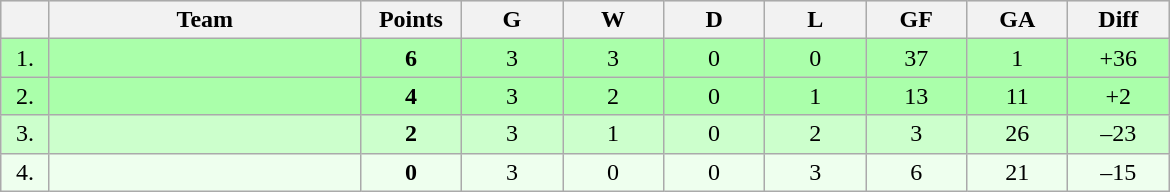<table class=wikitable style="text-align:center">
<tr bgcolor="#DCDCDC">
<th width="25"></th>
<th width="200">Team</th>
<th width="60">Points</th>
<th width="60">G</th>
<th width="60">W</th>
<th width="60">D</th>
<th width="60">L</th>
<th width="60">GF</th>
<th width="60">GA</th>
<th width="60">Diff</th>
</tr>
<tr bgcolor=#AAFFAA>
<td>1.</td>
<td align=left></td>
<td><strong>6</strong></td>
<td>3</td>
<td>3</td>
<td>0</td>
<td>0</td>
<td>37</td>
<td>1</td>
<td>+36</td>
</tr>
<tr bgcolor=#AAFFAA>
<td>2.</td>
<td align=left></td>
<td><strong>4</strong></td>
<td>3</td>
<td>2</td>
<td>0</td>
<td>1</td>
<td>13</td>
<td>11</td>
<td>+2</td>
</tr>
<tr bgcolor=#CCFFCC>
<td>3.</td>
<td align=left></td>
<td><strong>2</strong></td>
<td>3</td>
<td>1</td>
<td>0</td>
<td>2</td>
<td>3</td>
<td>26</td>
<td>–23</td>
</tr>
<tr bgcolor=#EEFFEE>
<td>4.</td>
<td align=left></td>
<td><strong>0</strong></td>
<td>3</td>
<td>0</td>
<td>0</td>
<td>3</td>
<td>6</td>
<td>21</td>
<td>–15</td>
</tr>
</table>
